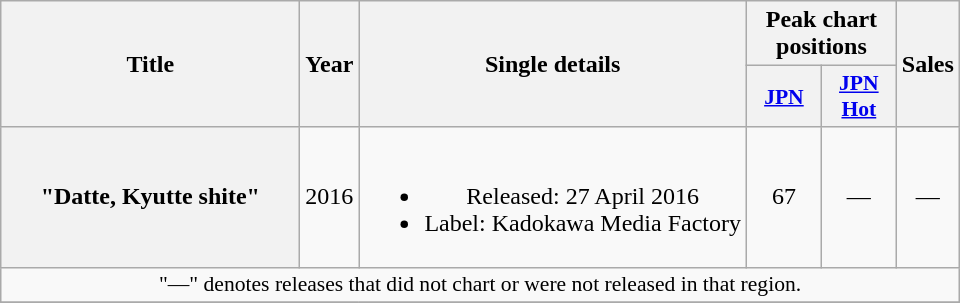<table class="wikitable plainrowheaders" style="text-align:center;">
<tr>
<th scope="col" rowspan="2" style="width:12em;">Title</th>
<th scope="col" rowspan="2">Year</th>
<th scope="col" rowspan="2">Single details</th>
<th scope="col" colspan="2">Peak chart positions</th>
<th scope="col" rowspan="2">Sales</th>
</tr>
<tr>
<th scope="col" style="width:3em;font-size:90%;"><a href='#'>JPN</a></th>
<th scope="col" style="width:3em;font-size:90%;"><a href='#'>JPN<br>Hot</a></th>
</tr>
<tr>
<th scope="row">"Datte, Kyutte shite"</th>
<td>2016</td>
<td><br><ul><li>Released: 27 April 2016</li><li>Label: Kadokawa Media Factory</li></ul></td>
<td>67</td>
<td>—</td>
<td>—</td>
</tr>
<tr>
<td colspan="6" style="font-size:90%;">"—" denotes releases that did not chart or were not released in that region.</td>
</tr>
<tr>
</tr>
</table>
